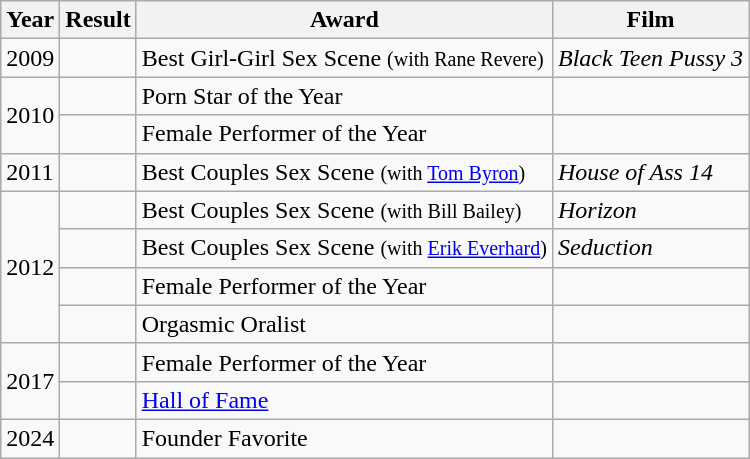<table class="wikitable">
<tr>
<th>Year</th>
<th>Result</th>
<th>Award</th>
<th>Film</th>
</tr>
<tr>
<td>2009</td>
<td></td>
<td>Best Girl-Girl Sex Scene <small>(with Rane Revere)</small></td>
<td><em>Black Teen Pussy 3</em></td>
</tr>
<tr>
<td rowspan="2">2010</td>
<td></td>
<td>Porn Star of the Year</td>
<td></td>
</tr>
<tr>
<td></td>
<td>Female Performer of the Year</td>
<td></td>
</tr>
<tr>
<td>2011</td>
<td></td>
<td>Best Couples Sex Scene <small>(with <a href='#'>Tom Byron</a>)</small></td>
<td><em>House of Ass 14</em></td>
</tr>
<tr>
<td rowspan="4">2012</td>
<td></td>
<td>Best Couples Sex Scene <small>(with Bill Bailey)</small></td>
<td><em>Horizon</em></td>
</tr>
<tr>
<td></td>
<td>Best Couples Sex Scene <small>(with <a href='#'>Erik Everhard</a>)</small></td>
<td><em>Seduction</em></td>
</tr>
<tr>
<td></td>
<td>Female Performer of the Year</td>
<td></td>
</tr>
<tr>
<td></td>
<td>Orgasmic Oralist</td>
<td></td>
</tr>
<tr>
<td rowspan=2>2017</td>
<td></td>
<td>Female Performer of the Year</td>
<td></td>
</tr>
<tr>
<td></td>
<td><a href='#'>Hall of Fame</a></td>
<td></td>
</tr>
<tr>
<td>2024</td>
<td></td>
<td>Founder Favorite</td>
<td></td>
</tr>
</table>
